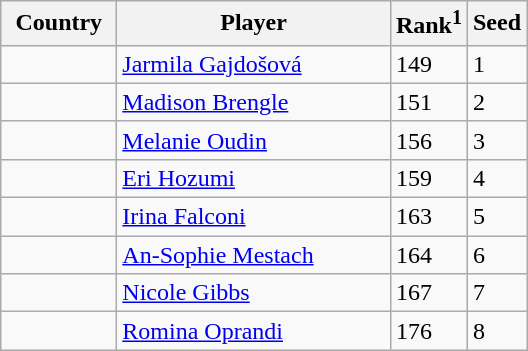<table class="sortable wikitable">
<tr>
<th width="70">Country</th>
<th width="175">Player</th>
<th>Rank<sup>1</sup></th>
<th>Seed</th>
</tr>
<tr>
<td></td>
<td><a href='#'>Jarmila Gajdošová</a></td>
<td>149</td>
<td>1</td>
</tr>
<tr>
<td></td>
<td><a href='#'>Madison Brengle</a></td>
<td>151</td>
<td>2</td>
</tr>
<tr>
<td></td>
<td><a href='#'>Melanie Oudin</a></td>
<td>156</td>
<td>3</td>
</tr>
<tr>
<td></td>
<td><a href='#'>Eri Hozumi</a></td>
<td>159</td>
<td>4</td>
</tr>
<tr>
<td></td>
<td><a href='#'>Irina Falconi</a></td>
<td>163</td>
<td>5</td>
</tr>
<tr>
<td></td>
<td><a href='#'>An-Sophie Mestach</a></td>
<td>164</td>
<td>6</td>
</tr>
<tr>
<td></td>
<td><a href='#'>Nicole Gibbs</a></td>
<td>167</td>
<td>7</td>
</tr>
<tr>
<td></td>
<td><a href='#'>Romina Oprandi</a></td>
<td>176</td>
<td>8</td>
</tr>
</table>
